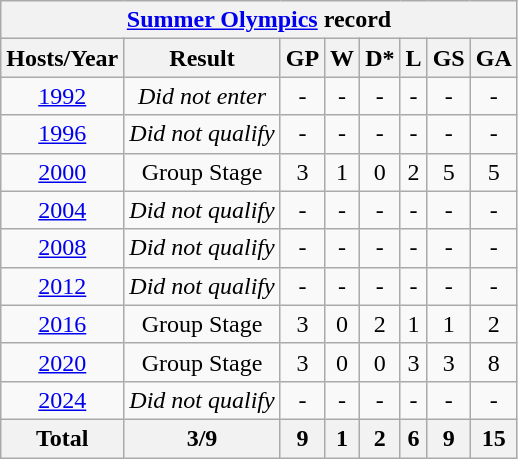<table class="wikitable" style="text-align: center;">
<tr>
<th colspan=9><a href='#'>Summer Olympics</a> record</th>
</tr>
<tr>
<th>Hosts/Year</th>
<th>Result</th>
<th>GP</th>
<th>W</th>
<th>D*</th>
<th>L</th>
<th>GS</th>
<th>GA</th>
</tr>
<tr>
<td> <a href='#'>1992</a></td>
<td><em>Did not enter</em></td>
<td>-</td>
<td>-</td>
<td>-</td>
<td>-</td>
<td>-</td>
<td>-</td>
</tr>
<tr>
<td> <a href='#'>1996</a></td>
<td><em>Did not qualify</em></td>
<td>-</td>
<td>-</td>
<td>-</td>
<td>-</td>
<td>-</td>
<td>-</td>
</tr>
<tr>
<td> <a href='#'>2000</a></td>
<td>Group Stage</td>
<td>3</td>
<td>1</td>
<td>0</td>
<td>2</td>
<td>5</td>
<td>5</td>
</tr>
<tr>
<td> <a href='#'>2004</a></td>
<td><em>Did not qualify</em></td>
<td>-</td>
<td>-</td>
<td>-</td>
<td>-</td>
<td>-</td>
<td>-</td>
</tr>
<tr>
<td> <a href='#'>2008</a></td>
<td><em>Did not qualify</em></td>
<td>-</td>
<td>-</td>
<td>-</td>
<td>-</td>
<td>-</td>
<td>-</td>
</tr>
<tr>
<td> <a href='#'>2012</a></td>
<td><em>Did not qualify</em></td>
<td>-</td>
<td>-</td>
<td>-</td>
<td>-</td>
<td>-</td>
<td>-</td>
</tr>
<tr>
<td> <a href='#'>2016</a></td>
<td>Group Stage</td>
<td>3</td>
<td>0</td>
<td>2</td>
<td>1</td>
<td>1</td>
<td>2</td>
</tr>
<tr>
<td> <a href='#'>2020</a></td>
<td>Group Stage</td>
<td>3</td>
<td>0</td>
<td>0</td>
<td>3</td>
<td>3</td>
<td>8</td>
</tr>
<tr>
<td> <a href='#'>2024</a></td>
<td><em>Did not qualify</em></td>
<td>-</td>
<td>-</td>
<td>-</td>
<td>-</td>
<td>-</td>
<td>-</td>
</tr>
<tr>
<th>Total</th>
<th>3/9</th>
<th>9</th>
<th>1</th>
<th>2</th>
<th>6</th>
<th>9</th>
<th>15</th>
</tr>
</table>
